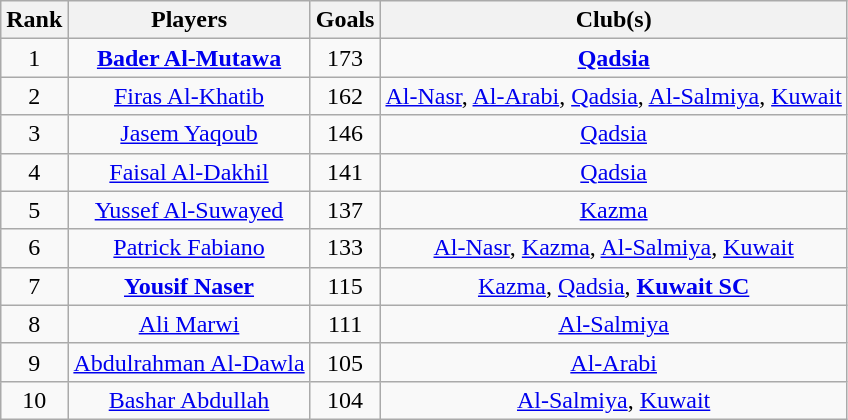<table class="wikitable" style="text-align:center;">
<tr>
<th>Rank</th>
<th>Players</th>
<th>Goals</th>
<th>Club(s)</th>
</tr>
<tr>
<td>1</td>
<td> <strong><a href='#'>Bader Al-Mutawa</a></strong></td>
<td>173</td>
<td><strong><a href='#'>Qadsia</a></strong></td>
</tr>
<tr>
<td>2</td>
<td> <a href='#'>Firas Al-Khatib</a></td>
<td>162</td>
<td><a href='#'>Al-Nasr</a>, <a href='#'>Al-Arabi</a>, <a href='#'>Qadsia</a>, <a href='#'>Al-Salmiya</a>, <a href='#'>Kuwait</a></td>
</tr>
<tr>
<td>3</td>
<td> <a href='#'>Jasem Yaqoub</a></td>
<td>146</td>
<td><a href='#'>Qadsia</a></td>
</tr>
<tr>
<td>4</td>
<td> <a href='#'>Faisal Al-Dakhil</a></td>
<td>141</td>
<td><a href='#'>Qadsia</a></td>
</tr>
<tr>
<td>5</td>
<td> <a href='#'>Yussef Al-Suwayed</a></td>
<td>137</td>
<td><a href='#'>Kazma</a></td>
</tr>
<tr>
<td>6</td>
<td> <a href='#'>Patrick Fabiano</a></td>
<td>133</td>
<td><a href='#'>Al-Nasr</a>, <a href='#'>Kazma</a>, <a href='#'>Al-Salmiya</a>, <a href='#'>Kuwait</a></td>
</tr>
<tr>
<td>7</td>
<td> <strong><a href='#'>Yousif Naser</a></strong></td>
<td>115</td>
<td><a href='#'>Kazma</a>, <a href='#'>Qadsia</a>, <strong><a href='#'>Kuwait SC</a></strong></td>
</tr>
<tr>
<td>8</td>
<td> <a href='#'>Ali Marwi</a></td>
<td>111</td>
<td><a href='#'>Al-Salmiya</a></td>
</tr>
<tr>
<td>9</td>
<td> <a href='#'>Abdulrahman Al-Dawla</a></td>
<td>105</td>
<td><a href='#'>Al-Arabi</a></td>
</tr>
<tr>
<td>10</td>
<td> <a href='#'>Bashar Abdullah</a></td>
<td>104</td>
<td><a href='#'>Al-Salmiya</a>, <a href='#'>Kuwait</a></td>
</tr>
</table>
